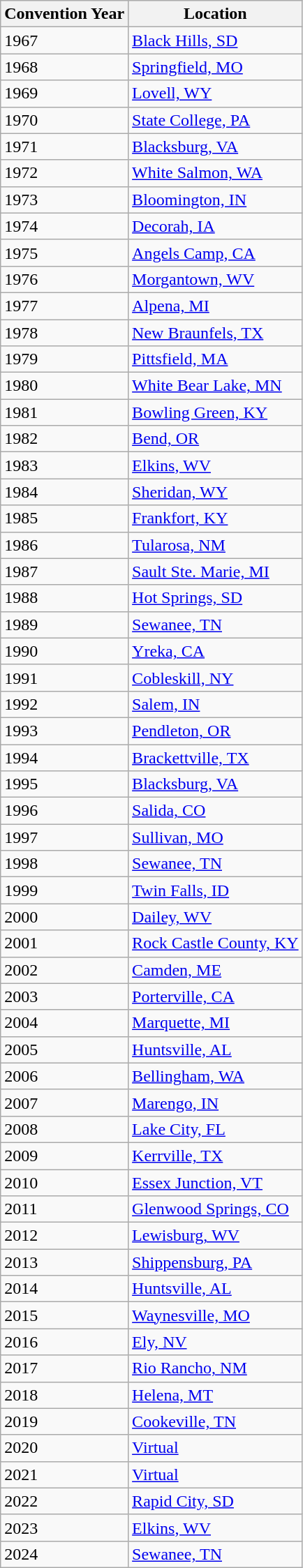<table class="wikitable">
<tr>
<th>Convention Year</th>
<th>Location</th>
</tr>
<tr>
<td>1967</td>
<td><a href='#'>Black Hills, SD</a></td>
</tr>
<tr>
<td>1968</td>
<td><a href='#'>Springfield, MO</a></td>
</tr>
<tr>
<td>1969</td>
<td><a href='#'>Lovell, WY</a></td>
</tr>
<tr>
<td>1970</td>
<td><a href='#'>State College, PA</a></td>
</tr>
<tr>
<td>1971</td>
<td><a href='#'>Blacksburg, VA</a></td>
</tr>
<tr>
<td>1972</td>
<td><a href='#'>White Salmon, WA</a></td>
</tr>
<tr>
<td>1973</td>
<td><a href='#'>Bloomington, IN</a></td>
</tr>
<tr>
<td>1974</td>
<td><a href='#'>Decorah, IA</a></td>
</tr>
<tr>
<td>1975</td>
<td><a href='#'>Angels Camp, CA</a></td>
</tr>
<tr>
<td>1976</td>
<td><a href='#'>Morgantown, WV</a></td>
</tr>
<tr>
<td>1977</td>
<td><a href='#'>Alpena, MI</a></td>
</tr>
<tr>
<td>1978</td>
<td><a href='#'>New Braunfels, TX</a></td>
</tr>
<tr>
<td>1979</td>
<td><a href='#'>Pittsfield, MA</a></td>
</tr>
<tr>
<td>1980</td>
<td><a href='#'>White Bear Lake, MN</a></td>
</tr>
<tr>
<td>1981</td>
<td><a href='#'>Bowling Green, KY</a></td>
</tr>
<tr>
<td>1982</td>
<td><a href='#'>Bend, OR</a></td>
</tr>
<tr>
<td>1983</td>
<td><a href='#'>Elkins, WV</a></td>
</tr>
<tr>
<td>1984</td>
<td><a href='#'>Sheridan, WY</a></td>
</tr>
<tr>
<td>1985</td>
<td><a href='#'>Frankfort, KY</a></td>
</tr>
<tr>
<td>1986</td>
<td><a href='#'>Tularosa, NM</a></td>
</tr>
<tr>
<td>1987</td>
<td><a href='#'>Sault Ste. Marie, MI</a></td>
</tr>
<tr>
<td>1988</td>
<td><a href='#'>Hot Springs, SD</a></td>
</tr>
<tr>
<td>1989</td>
<td><a href='#'>Sewanee, TN</a></td>
</tr>
<tr>
<td>1990</td>
<td><a href='#'>Yreka, CA</a></td>
</tr>
<tr>
<td>1991</td>
<td><a href='#'>Cobleskill, NY</a></td>
</tr>
<tr>
<td>1992</td>
<td><a href='#'>Salem, IN</a></td>
</tr>
<tr>
<td>1993</td>
<td><a href='#'>Pendleton, OR</a></td>
</tr>
<tr>
<td>1994</td>
<td><a href='#'>Brackettville, TX</a></td>
</tr>
<tr>
<td>1995</td>
<td><a href='#'>Blacksburg, VA</a></td>
</tr>
<tr>
<td>1996</td>
<td><a href='#'>Salida, CO</a></td>
</tr>
<tr>
<td>1997</td>
<td><a href='#'>Sullivan, MO</a></td>
</tr>
<tr>
<td>1998</td>
<td><a href='#'>Sewanee, TN</a></td>
</tr>
<tr>
<td>1999</td>
<td><a href='#'>Twin Falls, ID</a></td>
</tr>
<tr>
<td>2000</td>
<td><a href='#'>Dailey, WV</a></td>
</tr>
<tr>
<td>2001</td>
<td><a href='#'>Rock Castle County, KY</a></td>
</tr>
<tr>
<td>2002</td>
<td><a href='#'>Camden, ME</a></td>
</tr>
<tr>
<td>2003</td>
<td><a href='#'>Porterville, CA</a></td>
</tr>
<tr>
<td>2004</td>
<td><a href='#'>Marquette, MI</a></td>
</tr>
<tr>
<td>2005</td>
<td><a href='#'>Huntsville, AL</a></td>
</tr>
<tr>
<td>2006</td>
<td><a href='#'>Bellingham, WA</a></td>
</tr>
<tr>
<td>2007</td>
<td><a href='#'>Marengo, IN</a></td>
</tr>
<tr>
<td>2008</td>
<td><a href='#'>Lake City, FL</a></td>
</tr>
<tr>
<td>2009</td>
<td><a href='#'>Kerrville, TX</a></td>
</tr>
<tr>
<td>2010</td>
<td><a href='#'>Essex Junction, VT</a></td>
</tr>
<tr>
<td>2011</td>
<td><a href='#'>Glenwood Springs, CO</a></td>
</tr>
<tr>
<td>2012</td>
<td><a href='#'>Lewisburg, WV</a></td>
</tr>
<tr>
<td>2013</td>
<td><a href='#'>Shippensburg, PA</a></td>
</tr>
<tr>
<td>2014</td>
<td><a href='#'>Huntsville, AL</a></td>
</tr>
<tr>
<td>2015</td>
<td><a href='#'>Waynesville, MO</a></td>
</tr>
<tr>
<td>2016</td>
<td><a href='#'>Ely, NV</a></td>
</tr>
<tr>
<td>2017</td>
<td><a href='#'>Rio Rancho, NM</a></td>
</tr>
<tr>
<td>2018</td>
<td><a href='#'>Helena, MT</a></td>
</tr>
<tr>
<td>2019</td>
<td><a href='#'>Cookeville, TN</a></td>
</tr>
<tr>
<td>2020</td>
<td><a href='#'>Virtual</a></td>
</tr>
<tr>
<td>2021</td>
<td><a href='#'>Virtual</a></td>
</tr>
<tr>
<td>2022</td>
<td><a href='#'>Rapid City, SD</a></td>
</tr>
<tr>
<td>2023</td>
<td><a href='#'>Elkins, WV</a></td>
</tr>
<tr>
<td>2024</td>
<td><a href='#'>Sewanee, TN</a></td>
</tr>
</table>
